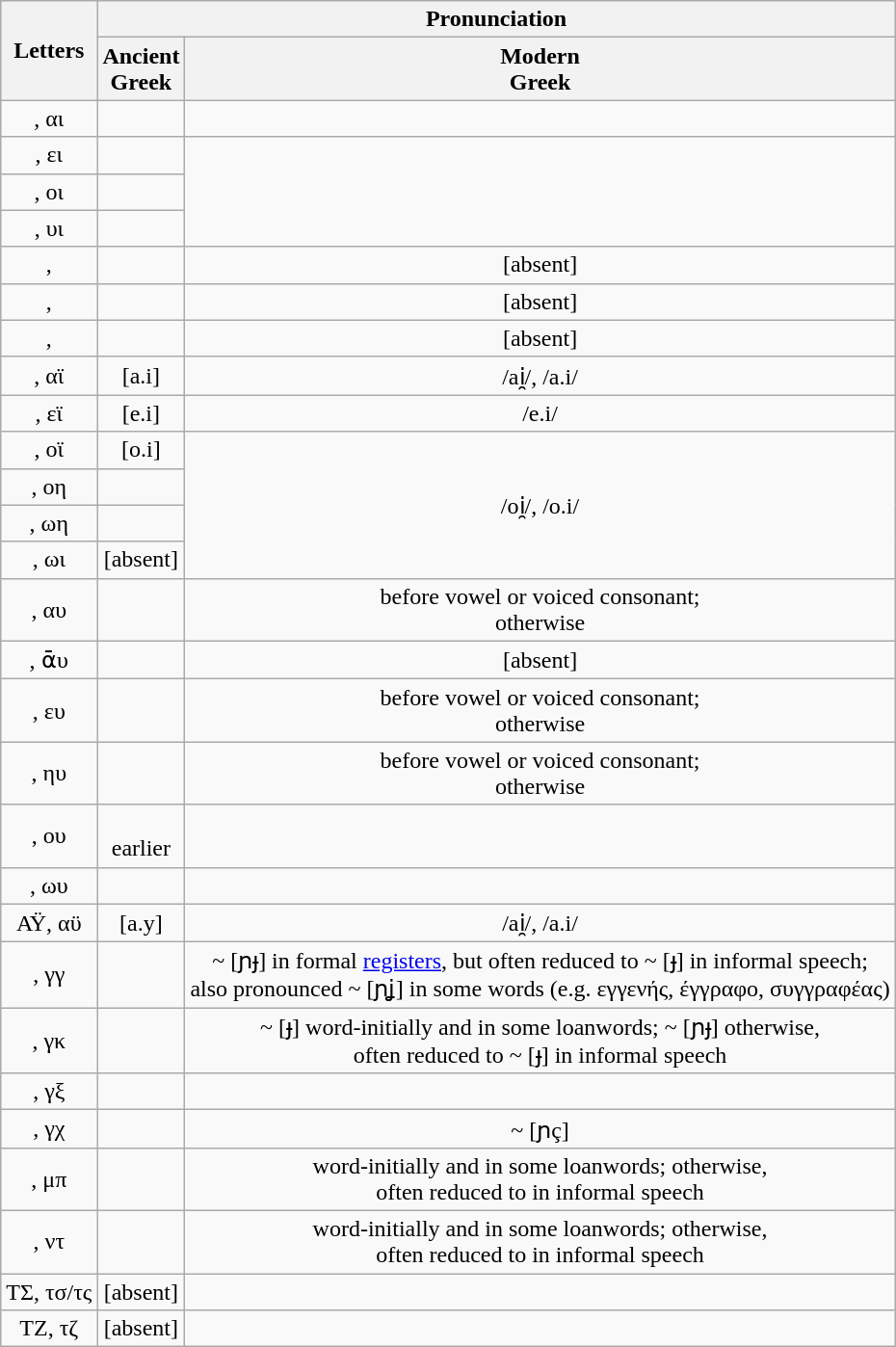<table style="text-align:center" class="wikitable">
<tr>
<th rowspan="2"><strong>Letters</strong></th>
<th colspan="2"><strong>Pronunciation</strong></th>
</tr>
<tr>
<th>Ancient<br>Greek</th>
<th>Modern<br>Greek</th>
</tr>
<tr>
<td>, αι</td>
<td></td>
<td></td>
</tr>
<tr>
<td>, ει</td>
<td></td>
<td rowspan="3"></td>
</tr>
<tr>
<td>, οι</td>
<td></td>
</tr>
<tr>
<td>, υι</td>
<td></td>
</tr>
<tr>
<td>, </td>
<td></td>
<td>[absent]</td>
</tr>
<tr>
<td>, </td>
<td></td>
<td>[absent]</td>
</tr>
<tr>
<td>, </td>
<td></td>
<td>[absent]</td>
</tr>
<tr>
<td>, αϊ</td>
<td>[a.i]</td>
<td>/ai̯/, /a.i/</td>
</tr>
<tr>
<td>, εϊ</td>
<td>[e.i]</td>
<td>/e.i/</td>
</tr>
<tr>
<td>, οϊ</td>
<td>[o.i]</td>
<td rowspan="4">/oi̯/, /o.i/</td>
</tr>
<tr>
<td>, οη</td>
<td></td>
</tr>
<tr>
<td>, ωη</td>
<td></td>
</tr>
<tr>
<td>, ωι</td>
<td>[absent]</td>
</tr>
<tr>
<td>, αυ</td>
<td></td>
<td> before vowel or voiced consonant;<br> otherwise</td>
</tr>
<tr>
<td>, ᾱυ</td>
<td></td>
<td>[absent]</td>
</tr>
<tr>
<td>, ευ</td>
<td></td>
<td> before vowel or voiced consonant;<br> otherwise</td>
</tr>
<tr>
<td>, ηυ</td>
<td></td>
<td> before vowel or voiced consonant;<br> otherwise</td>
</tr>
<tr>
<td>, ου</td>
<td><br>earlier </td>
<td></td>
</tr>
<tr>
<td>, ωυ</td>
<td></td>
<td></td>
</tr>
<tr>
<td>ΑΫ, αϋ</td>
<td>[a.y]</td>
<td>/ai̯/, /a.i/</td>
</tr>
<tr>
<td>, γγ</td>
<td></td>
<td> ~ [ɲɟ] in formal <a href='#'>registers</a>, but often reduced to  ~ [ɟ] in informal speech;<br>also pronounced  ~ [ɲʝ] in some words (e.g. εγγενής, έγγραφο, συγγραφέας)</td>
</tr>
<tr>
<td>, γκ</td>
<td></td>
<td> ~ [ɟ] word-initially and in some loanwords;  ~ [ɲɟ] otherwise,<br>often reduced to  ~ [ɟ] in informal speech</td>
</tr>
<tr>
<td>, γξ</td>
<td></td>
<td></td>
</tr>
<tr>
<td>, γχ</td>
<td></td>
<td> ~ [ɲç]</td>
</tr>
<tr>
<td>, μπ</td>
<td></td>
<td> word-initially and in some loanwords;  otherwise,<br>often reduced to  in informal speech</td>
</tr>
<tr>
<td>, ντ</td>
<td></td>
<td> word-initially and in some loanwords;  otherwise,<br>often reduced to  in informal speech</td>
</tr>
<tr>
<td>ΤΣ, τσ/τς</td>
<td>[absent]</td>
<td></td>
</tr>
<tr>
<td>ΤΖ, τζ</td>
<td>[absent]</td>
<td></td>
</tr>
</table>
